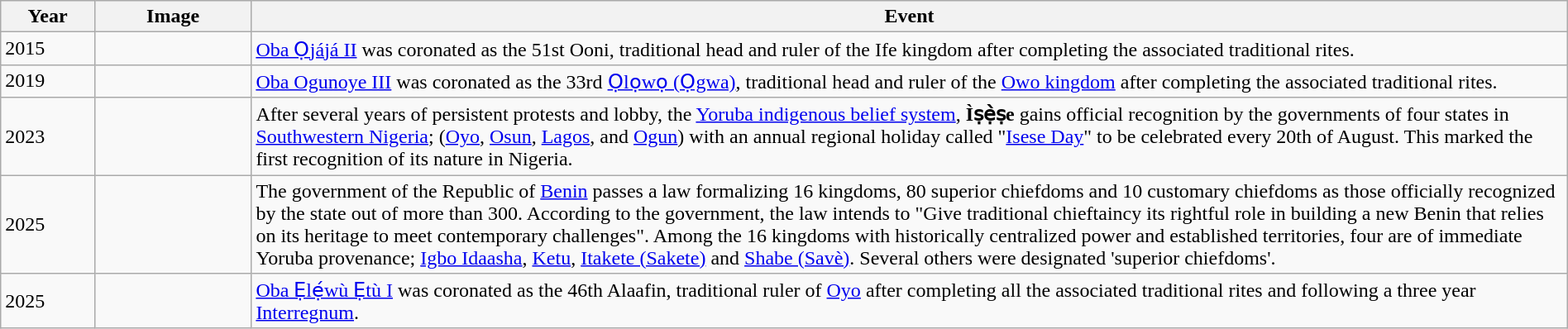<table class="wikitable" width="100%">
<tr>
<th style="width:6%">Year</th>
<th style="width:10%">Image</th>
<th>Event</th>
</tr>
<tr>
<td>2015</td>
<td><small></small></td>
<td><a href='#'>Oba Ọjájá II</a>  was coronated as the 51st Ooni, traditional head and ruler of the Ife kingdom after completing the associated traditional rites.</td>
</tr>
<tr>
<td>2019</td>
<td><small></small></td>
<td><a href='#'>Oba Ogunoye III</a> was coronated as the 33rd <a href='#'>Ọlọwọ (Ọgwa)</a>, traditional head and ruler of the <a href='#'>Owo kingdom</a> after completing the associated traditional rites.</td>
</tr>
<tr>
<td>2023</td>
<td><small></small></td>
<td>After several years of persistent protests and lobby, the <a href='#'>Yoruba indigenous belief system</a>, <strong>Ìṣẹ̀ṣe</strong> gains official recognition by the governments of four states in <a href='#'>Southwestern Nigeria</a>; (<a href='#'>Oyo</a>, <a href='#'>Osun</a>, <a href='#'>Lagos</a>, and <a href='#'>Ogun</a>) with an annual regional holiday called "<a href='#'>Isese Day</a>" to be celebrated every 20th of August. This marked the first recognition of its nature in Nigeria.</td>
</tr>
<tr>
<td>2025</td>
<td><small></small></td>
<td>The government of the Republic of <a href='#'>Benin</a> passes a law formalizing 16 kingdoms, 80 superior chiefdoms and 10 customary chiefdoms as those officially recognized by the state out of more than 300. According to the government, the law intends to "Give traditional chieftaincy its rightful role in building a new Benin that relies on its heritage to meet contemporary challenges". Among the 16 kingdoms with historically centralized power and established territories, four are of immediate Yoruba provenance; <a href='#'>Igbo Idaasha</a>, <a href='#'>Ketu</a>, <a href='#'>Itakete (Sakete)</a> and <a href='#'>Shabe (Savè)</a>. Several others were designated 'superior chiefdoms'.</td>
</tr>
<tr>
<td>2025</td>
<td><small></small></td>
<td><a href='#'>Oba Ẹlẹ́wù Ẹtù I</a> was coronated as the 46th Alaafin, traditional ruler of <a href='#'>Oyo</a> after completing all the associated traditional rites and following a three year <a href='#'>Interregnum</a>.</td>
</tr>
</table>
